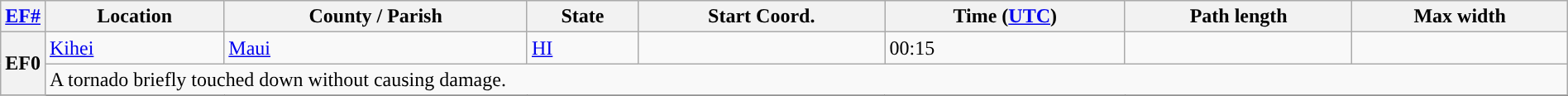<table class="wikitable sortable" style="width:100%;">
<tr>
<th scope="col" width="2%" align="center"><a href='#'>EF#</a></th>
<th scope="col" align="center" class="unsortable">Location</th>
<th scope="col" align="center" class="unsortable">County / Parish</th>
<th scope="col" align="center">State</th>
<th scope="col" align="center">Start Coord.</th>
<th scope="col" align="center">Time (<a href='#'>UTC</a>)</th>
<th scope="col" align="center">Path length</th>
<th scope="col" align="center">Max width</th>
</tr>
<tr>
<th scope="row" rowspan="2" style="background-color:#">EF0</th>
<td><a href='#'>Kihei</a></td>
<td><a href='#'>Maui</a></td>
<td><a href='#'>HI</a></td>
<td></td>
<td>00:15</td>
<td></td>
<td></td>
</tr>
<tr class="expand-child">
<td colspan="8" style=" border-bottom: 1px solid black;">A tornado briefly touched down without causing damage.</td>
</tr>
<tr>
</tr>
</table>
